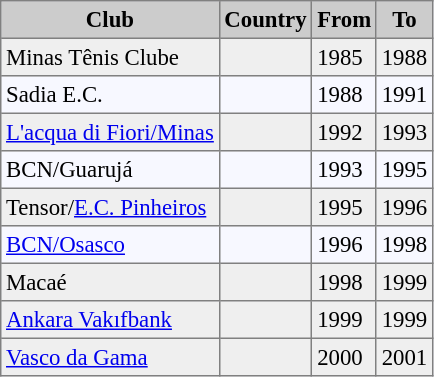<table bgcolor="#f7f8ff" cellpadding="3" cellspacing="0" border="1" style="font-size: 95%; border: gray solid 1px; border-collapse: collapse;">
<tr bgcolor="#CCCCCC">
<td align="center"><strong>Club</strong></td>
<td align="center"><strong>Country</strong></td>
<td align="center"><strong>From</strong></td>
<td align="center"><strong>To</strong></td>
</tr>
<tr bgcolor="#EFEFEF" align=left>
<td>Minas Tênis Clube</td>
<td></td>
<td>1985</td>
<td>1988</td>
</tr>
<tr align=left>
<td>Sadia E.C.</td>
<td></td>
<td>1988</td>
<td>1991</td>
</tr>
<tr bgcolor="#EFEFEF" align="left">
<td><a href='#'>L'acqua di Fiori/Minas</a></td>
<td></td>
<td>1992</td>
<td>1993</td>
</tr>
<tr align="left">
<td>BCN/Guarujá</td>
<td></td>
<td>1993</td>
<td>1995</td>
</tr>
<tr bgcolor="#EFEFEF" align=left>
<td>Tensor/<a href='#'>E.C. Pinheiros</a></td>
<td></td>
<td>1995</td>
<td>1996</td>
</tr>
<tr align="left">
<td><a href='#'>BCN/Osasco</a></td>
<td></td>
<td>1996</td>
<td>1998</td>
</tr>
<tr bgcolor="#EFEFEF" align=left>
<td>Macaé</td>
<td></td>
<td>1998</td>
<td>1999</td>
</tr>
<tr bgcolor="#EFEFEF" align=left>
<td><a href='#'>Ankara Vakıfbank</a></td>
<td></td>
<td>1999</td>
<td>1999</td>
</tr>
<tr bgcolor="#EFEFEF" align=left>
<td><a href='#'>Vasco da Gama</a></td>
<td></td>
<td>2000</td>
<td>2001</td>
</tr>
</table>
